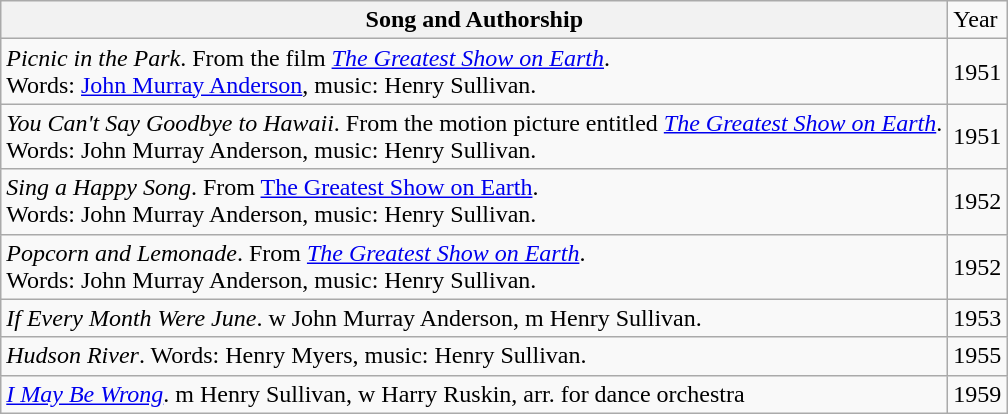<table class="wikitable">
<tr>
<th>Song and Authorship</th>
<td>Year</td>
</tr>
<tr>
<td><em>Picnic in the Park</em>. From the film <em><a href='#'>The Greatest Show on Earth</a></em>.<br>Words: <a href='#'>John Murray Anderson</a>, music: Henry Sullivan.</td>
<td>1951</td>
</tr>
<tr>
<td><em>You Can't Say Goodbye to Hawaii</em>. From the motion picture entitled <a href='#'><em>The Greatest Show on Earth</em></a>.<br>Words: John Murray Anderson, music: Henry Sullivan.</td>
<td>1951</td>
</tr>
<tr>
<td><em>Sing a Happy Song</em>. From <a href='#'>The Greatest Show on Earth</a>.<br>Words: John Murray Anderson, music: Henry Sullivan.</td>
<td>1952</td>
</tr>
<tr>
<td><em>Popcorn and Lemonade</em>. From <a href='#'><em>The Greatest Show on Earth</em></a>.<br>Words: John Murray Anderson, music: Henry Sullivan.</td>
<td>1952</td>
</tr>
<tr>
<td><em>If Every Month Were June</em>. w John Murray Anderson, m Henry Sullivan.</td>
<td>1953</td>
</tr>
<tr>
<td><em>Hudson River</em>. Words: Henry Myers, music: Henry Sullivan.</td>
<td>1955</td>
</tr>
<tr>
<td><a href='#'><em>I May Be Wrong</em></a>. m Henry Sullivan, w Harry Ruskin, arr. for dance orchestra</td>
<td>1959</td>
</tr>
</table>
